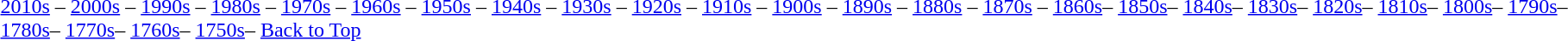<table class="toccolours" align="left">
<tr>
<td><br><a href='#'>2010s</a> – <a href='#'>2000s</a> – <a href='#'>1990s</a> – <a href='#'>1980s</a> – <a href='#'>1970s</a> – <a href='#'>1960s</a> – <a href='#'>1950s</a> – <a href='#'>1940s</a> – <a href='#'>1930s</a> – <a href='#'>1920s</a> – <a href='#'>1910s</a> – <a href='#'>1900s</a> – <a href='#'>1890s</a> – <a href='#'>1880s</a> – <a href='#'>1870s</a> – <a href='#'>1860s</a>– <a href='#'>1850s</a>– <a href='#'>1840s</a>– <a href='#'>1830s</a>– <a href='#'>1820s</a>– <a href='#'>1810s</a>– <a href='#'>1800s</a>– <a href='#'>1790s</a>– <a href='#'>1780s</a>– <a href='#'>1770s</a>– <a href='#'>1760s</a>– <a href='#'>1750s</a>– <a href='#'>Back to Top</a></td>
</tr>
</table>
